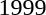<table>
<tr>
<td>1999</td>
<td></td>
<td></td>
<td></td>
</tr>
</table>
